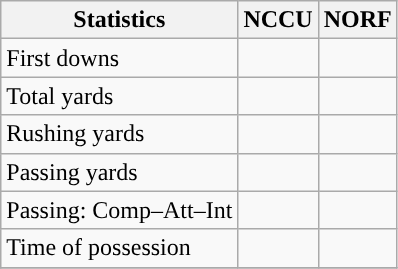<table class="wikitable" style="float: left;">
<tr>
<th>Statistics</th>
<th>NCCU</th>
<th>NORF</th>
</tr>
<tr>
<td>First downs</td>
<td></td>
<td></td>
</tr>
<tr>
<td>Total yards</td>
<td></td>
<td></td>
</tr>
<tr>
<td>Rushing yards</td>
<td></td>
<td></td>
</tr>
<tr>
<td>Passing yards</td>
<td></td>
<td></td>
</tr>
<tr>
<td>Passing: Comp–Att–Int</td>
<td></td>
<td></td>
</tr>
<tr>
<td>Time of possession</td>
<td></td>
<td></td>
</tr>
<tr>
</tr>
</table>
